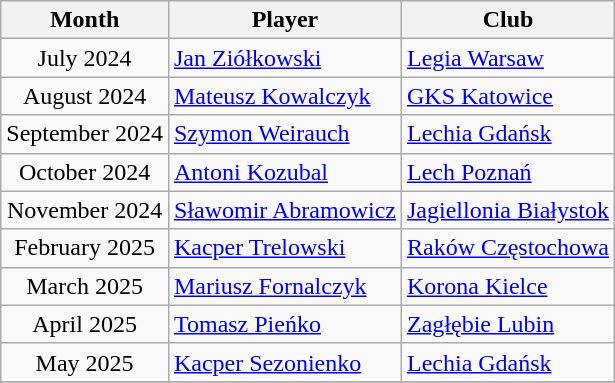<table class="wikitable" style="text-align:center">
<tr>
<th>Month</th>
<th>Player</th>
<th>Club</th>
</tr>
<tr>
<td>July 2024</td>
<td style="text-align:left"> <a href='#'>Jan Ziółkowski</a></td>
<td style="text-align:left"><a href='#'>Legia Warsaw</a></td>
</tr>
<tr>
<td>August 2024</td>
<td style="text-align:left"> <a href='#'>Mateusz Kowalczyk</a></td>
<td style="text-align:left"><a href='#'>GKS Katowice</a></td>
</tr>
<tr ->
<td>September 2024</td>
<td style="text-align:left"> <a href='#'>Szymon Weirauch</a></td>
<td style="text-align:left"><a href='#'>Lechia Gdańsk</a></td>
</tr>
<tr>
<td>October 2024</td>
<td style="text-align:left"> <a href='#'>Antoni Kozubal</a></td>
<td style="text-align:left"><a href='#'>Lech Poznań</a></td>
</tr>
<tr>
<td>November 2024</td>
<td style="text-align:left"> <a href='#'>Sławomir Abramowicz</a></td>
<td style="text-align:left"><a href='#'>Jagiellonia Białystok</a></td>
</tr>
<tr>
<td>February 2025</td>
<td style="text-align:left"> <a href='#'>Kacper Trelowski</a></td>
<td style="text-align:left"><a href='#'>Raków Częstochowa</a></td>
</tr>
<tr>
<td>March 2025</td>
<td style="text-align:left"> <a href='#'>Mariusz Fornalczyk</a></td>
<td style="text-align:left"><a href='#'>Korona Kielce</a></td>
</tr>
<tr>
<td>April 2025</td>
<td style="text-align:left"> <a href='#'>Tomasz Pieńko</a></td>
<td style="text-align:left"><a href='#'>Zagłębie Lubin</a></td>
</tr>
<tr>
<td>May 2025</td>
<td style="text-align:left"> <a href='#'>Kacper Sezonienko</a></td>
<td style="text-align:left"><a href='#'>Lechia Gdańsk</a></td>
</tr>
<tr>
</tr>
</table>
